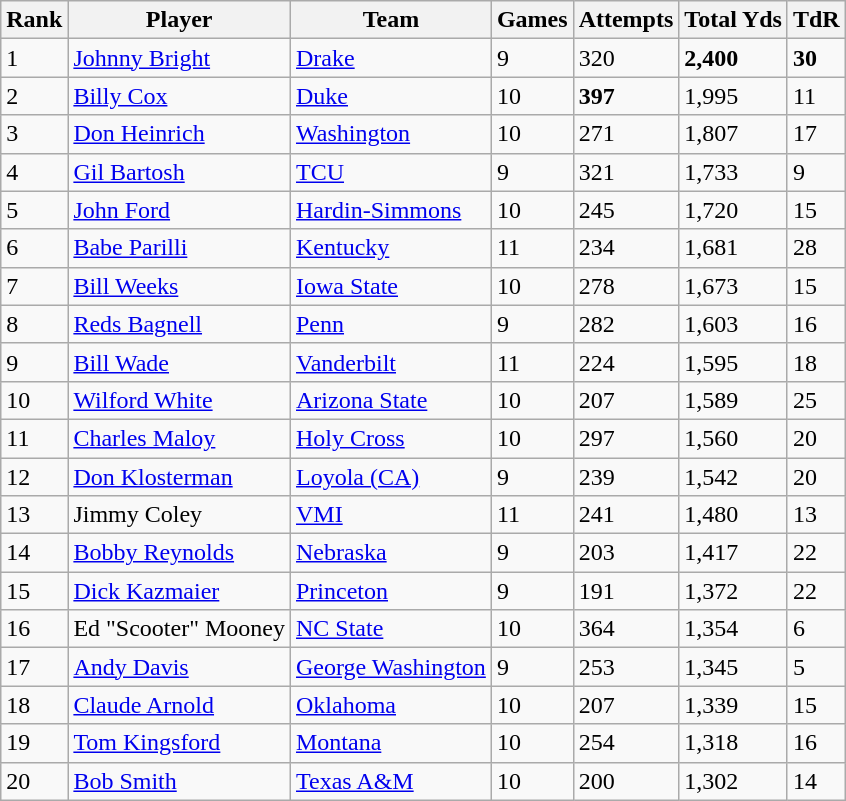<table class="wikitable sortable">
<tr>
<th>Rank</th>
<th>Player</th>
<th>Team</th>
<th>Games</th>
<th>Attempts</th>
<th>Total Yds</th>
<th>TdR</th>
</tr>
<tr>
<td>1</td>
<td><a href='#'>Johnny Bright</a></td>
<td><a href='#'>Drake</a></td>
<td>9</td>
<td>320</td>
<td><strong>2,400</strong></td>
<td><strong>30</strong></td>
</tr>
<tr>
<td>2</td>
<td><a href='#'>Billy Cox</a></td>
<td><a href='#'>Duke</a></td>
<td>10</td>
<td><strong>397</strong></td>
<td>1,995</td>
<td>11</td>
</tr>
<tr>
<td>3</td>
<td><a href='#'>Don Heinrich</a></td>
<td><a href='#'>Washington</a></td>
<td>10</td>
<td>271</td>
<td>1,807</td>
<td>17</td>
</tr>
<tr>
<td>4</td>
<td><a href='#'>Gil Bartosh</a></td>
<td><a href='#'>TCU</a></td>
<td>9</td>
<td>321</td>
<td>1,733</td>
<td>9</td>
</tr>
<tr>
<td>5</td>
<td><a href='#'>John Ford</a></td>
<td><a href='#'>Hardin-Simmons</a></td>
<td>10</td>
<td>245</td>
<td>1,720</td>
<td>15</td>
</tr>
<tr>
<td>6</td>
<td><a href='#'>Babe Parilli</a></td>
<td><a href='#'>Kentucky</a></td>
<td>11</td>
<td>234</td>
<td>1,681</td>
<td>28</td>
</tr>
<tr>
<td>7</td>
<td><a href='#'>Bill Weeks</a></td>
<td><a href='#'>Iowa State</a></td>
<td>10</td>
<td>278</td>
<td>1,673</td>
<td>15</td>
</tr>
<tr>
<td>8</td>
<td><a href='#'>Reds Bagnell</a></td>
<td><a href='#'>Penn</a></td>
<td>9</td>
<td>282</td>
<td>1,603</td>
<td>16</td>
</tr>
<tr>
<td>9</td>
<td><a href='#'>Bill Wade</a></td>
<td><a href='#'>Vanderbilt</a></td>
<td>11</td>
<td>224</td>
<td>1,595</td>
<td>18</td>
</tr>
<tr>
<td>10</td>
<td><a href='#'>Wilford White</a></td>
<td><a href='#'>Arizona State</a></td>
<td>10</td>
<td>207</td>
<td>1,589</td>
<td>25</td>
</tr>
<tr>
<td>11</td>
<td><a href='#'>Charles Maloy</a></td>
<td><a href='#'>Holy Cross</a></td>
<td>10</td>
<td>297</td>
<td>1,560</td>
<td>20</td>
</tr>
<tr>
<td>12</td>
<td><a href='#'>Don Klosterman</a></td>
<td><a href='#'>Loyola (CA)</a></td>
<td>9</td>
<td>239</td>
<td>1,542</td>
<td>20</td>
</tr>
<tr>
<td>13</td>
<td>Jimmy Coley</td>
<td><a href='#'>VMI</a></td>
<td>11</td>
<td>241</td>
<td>1,480</td>
<td>13</td>
</tr>
<tr>
<td>14</td>
<td><a href='#'>Bobby Reynolds</a></td>
<td><a href='#'>Nebraska</a></td>
<td>9</td>
<td>203</td>
<td>1,417</td>
<td>22</td>
</tr>
<tr>
<td>15</td>
<td><a href='#'>Dick Kazmaier</a></td>
<td><a href='#'>Princeton</a></td>
<td>9</td>
<td>191</td>
<td>1,372</td>
<td>22</td>
</tr>
<tr>
<td>16</td>
<td>Ed "Scooter" Mooney</td>
<td><a href='#'>NC State</a></td>
<td>10</td>
<td>364</td>
<td>1,354</td>
<td>6</td>
</tr>
<tr>
<td>17</td>
<td><a href='#'>Andy Davis</a></td>
<td><a href='#'>George Washington</a></td>
<td>9</td>
<td>253</td>
<td>1,345</td>
<td>5</td>
</tr>
<tr>
<td>18</td>
<td><a href='#'>Claude Arnold</a></td>
<td><a href='#'>Oklahoma</a></td>
<td>10</td>
<td>207</td>
<td>1,339</td>
<td>15</td>
</tr>
<tr>
<td>19</td>
<td><a href='#'>Tom Kingsford</a></td>
<td><a href='#'>Montana</a></td>
<td>10</td>
<td>254</td>
<td>1,318</td>
<td>16</td>
</tr>
<tr>
<td>20</td>
<td><a href='#'>Bob Smith</a></td>
<td><a href='#'>Texas A&M</a></td>
<td>10</td>
<td>200</td>
<td>1,302</td>
<td>14</td>
</tr>
</table>
